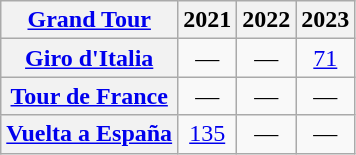<table class="wikitable plainrowheaders">
<tr>
<th scope="col"><a href='#'>Grand Tour</a></th>
<th scope="col">2021</th>
<th scope="col">2022</th>
<th scope="col">2023</th>
</tr>
<tr style="text-align:center;">
<th scope="row"> <a href='#'>Giro d'Italia</a></th>
<td>—</td>
<td>—</td>
<td><a href='#'>71</a></td>
</tr>
<tr style="text-align:center;">
<th scope="row"> <a href='#'>Tour de France</a></th>
<td>—</td>
<td>—</td>
<td>—</td>
</tr>
<tr style="text-align:center;">
<th scope="row"> <a href='#'>Vuelta a España</a></th>
<td><a href='#'>135</a></td>
<td>—</td>
<td>—</td>
</tr>
</table>
